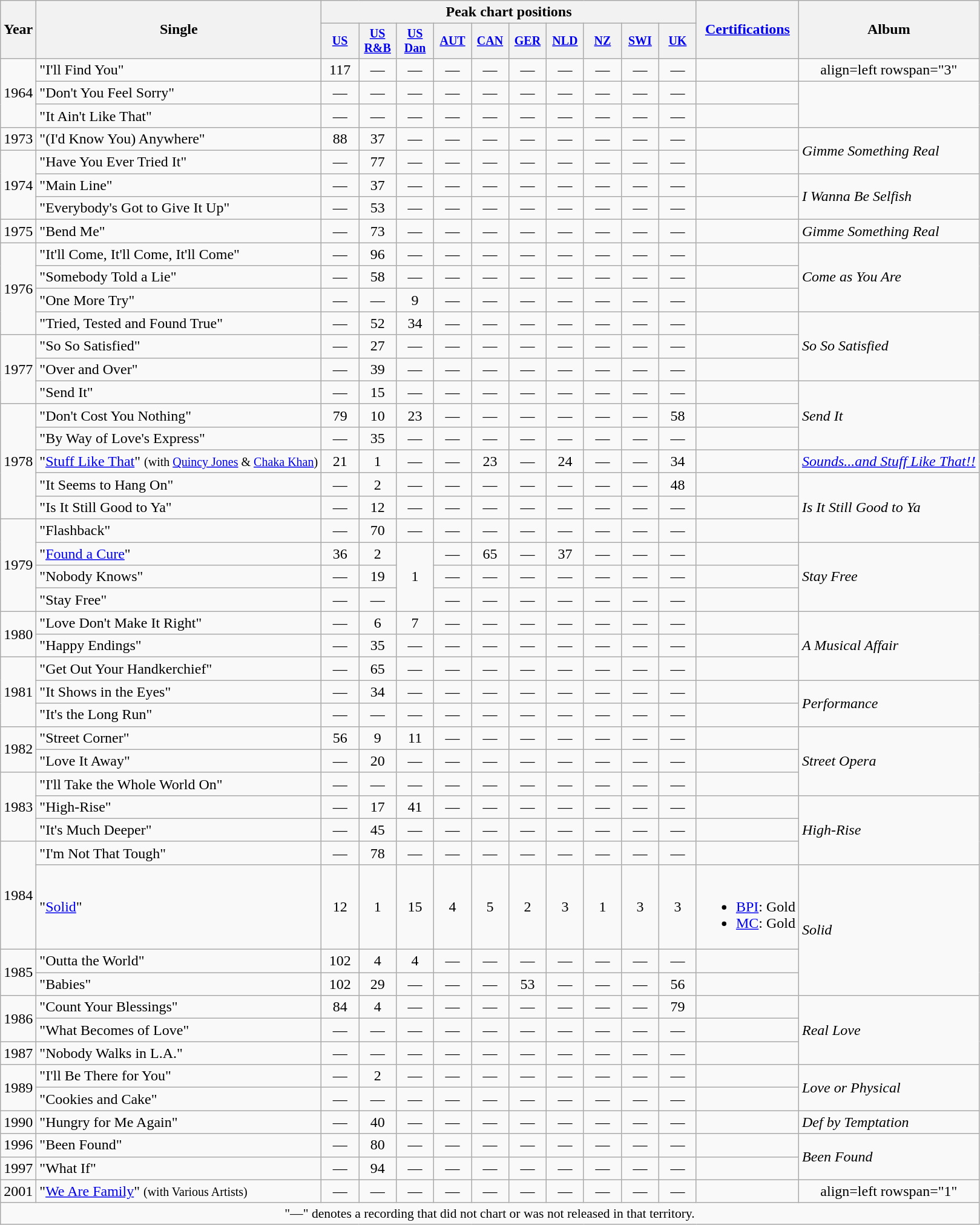<table class="wikitable" style="text-align:center;">
<tr>
<th rowspan="2">Year</th>
<th rowspan="2">Single</th>
<th colspan="10">Peak chart positions</th>
<th rowspan="2"><a href='#'>Certifications</a></th>
<th rowspan="2">Album</th>
</tr>
<tr style="font-size:smaller;">
<th style="width:35px;"><a href='#'>US</a><br></th>
<th style="width:35px;"><a href='#'>US<br>R&B</a><br></th>
<th style="width:35px;"><a href='#'>US<br>Dan</a><br></th>
<th style="width:35px;"><a href='#'>AUT</a><br></th>
<th style="width:35px;"><a href='#'>CAN</a><br></th>
<th style="width:35px;"><a href='#'>GER</a><br></th>
<th style="width:35px;"><a href='#'>NLD</a><br></th>
<th style="width:35px;"><a href='#'>NZ</a> <br></th>
<th style="width:35px;"><a href='#'>SWI</a><br></th>
<th style="width:35px;"><a href='#'>UK</a><br></th>
</tr>
<tr>
<td rowspan="3">1964</td>
<td style="text-align:left;">"I'll Find You" </td>
<td>117</td>
<td>—</td>
<td>—</td>
<td>—</td>
<td>—</td>
<td>—</td>
<td>—</td>
<td>—</td>
<td>—</td>
<td>—</td>
<td align=left></td>
<td>align=left rowspan="3" </td>
</tr>
<tr>
<td style="text-align:left;">"Don't You Feel Sorry" </td>
<td>—</td>
<td>—</td>
<td>—</td>
<td>—</td>
<td>—</td>
<td>—</td>
<td>—</td>
<td>—</td>
<td>—</td>
<td>—</td>
<td align=left></td>
</tr>
<tr>
<td style="text-align:left;">"It Ain't Like That" </td>
<td>—</td>
<td>—</td>
<td>—</td>
<td>—</td>
<td>—</td>
<td>—</td>
<td>—</td>
<td>—</td>
<td>—</td>
<td>—</td>
<td align=left></td>
</tr>
<tr>
<td>1973</td>
<td style="text-align:left;">"(I'd Know You) Anywhere"</td>
<td>88</td>
<td>37</td>
<td>—</td>
<td>—</td>
<td>—</td>
<td>—</td>
<td>—</td>
<td>—</td>
<td>—</td>
<td>—</td>
<td align=left></td>
<td style="text-align:left;" rowspan="2"><em>Gimme Something Real</em></td>
</tr>
<tr>
<td rowspan="3">1974</td>
<td style="text-align:left;">"Have You Ever Tried It"</td>
<td>—</td>
<td>77</td>
<td>—</td>
<td>—</td>
<td>—</td>
<td>—</td>
<td>—</td>
<td>—</td>
<td>—</td>
<td>—</td>
<td align=left></td>
</tr>
<tr>
<td style="text-align:left;">"Main Line"</td>
<td>—</td>
<td>37</td>
<td>—</td>
<td>—</td>
<td>—</td>
<td>—</td>
<td>—</td>
<td>—</td>
<td>—</td>
<td>—</td>
<td align=left></td>
<td style="text-align:left;" rowspan="2"><em>I Wanna Be Selfish</em></td>
</tr>
<tr>
<td style="text-align:left;">"Everybody's Got to Give It Up"</td>
<td>—</td>
<td>53</td>
<td>—</td>
<td>—</td>
<td>—</td>
<td>—</td>
<td>—</td>
<td>—</td>
<td>—</td>
<td>—</td>
<td align=left></td>
</tr>
<tr>
<td>1975</td>
<td style="text-align:left;">"Bend Me"</td>
<td>—</td>
<td>73</td>
<td>—</td>
<td>—</td>
<td>—</td>
<td>—</td>
<td>—</td>
<td>—</td>
<td>—</td>
<td>—</td>
<td align=left></td>
<td style="text-align:left;"><em>Gimme Something Real</em></td>
</tr>
<tr>
<td rowspan="4">1976</td>
<td style="text-align:left;">"It'll Come, It'll Come, It'll Come"</td>
<td>—</td>
<td>96</td>
<td>—</td>
<td>—</td>
<td>—</td>
<td>—</td>
<td>—</td>
<td>—</td>
<td>—</td>
<td>—</td>
<td align=left></td>
<td style="text-align:left;" rowspan="3"><em>Come as You Are</em></td>
</tr>
<tr>
<td style="text-align:left;">"Somebody Told a Lie"</td>
<td>—</td>
<td>58</td>
<td>—</td>
<td>—</td>
<td>—</td>
<td>—</td>
<td>—</td>
<td>—</td>
<td>—</td>
<td>—</td>
<td align=left></td>
</tr>
<tr>
<td style="text-align:left;">"One More Try"</td>
<td>—</td>
<td>—</td>
<td>9</td>
<td>—</td>
<td>—</td>
<td>—</td>
<td>—</td>
<td>—</td>
<td>—</td>
<td>—</td>
<td align=left></td>
</tr>
<tr>
<td style="text-align:left;">"Tried, Tested and Found True"</td>
<td>—</td>
<td>52</td>
<td>34</td>
<td>—</td>
<td>—</td>
<td>—</td>
<td>—</td>
<td>—</td>
<td>—</td>
<td>—</td>
<td align=left></td>
<td style="text-align:left;" rowspan="3"><em>So So Satisfied</em></td>
</tr>
<tr>
<td rowspan="3">1977</td>
<td style="text-align:left;">"So So Satisfied"</td>
<td>—</td>
<td>27</td>
<td>—</td>
<td>—</td>
<td>—</td>
<td>—</td>
<td>—</td>
<td>—</td>
<td>—</td>
<td>—</td>
<td align=left></td>
</tr>
<tr>
<td style="text-align:left;">"Over and Over"</td>
<td>—</td>
<td>39</td>
<td>—</td>
<td>—</td>
<td>—</td>
<td>—</td>
<td>—</td>
<td>—</td>
<td>—</td>
<td>—</td>
<td align=left></td>
</tr>
<tr>
<td style="text-align:left;">"Send It"</td>
<td>—</td>
<td>15</td>
<td>—</td>
<td>—</td>
<td>—</td>
<td>—</td>
<td>—</td>
<td>—</td>
<td>—</td>
<td>—</td>
<td align=left></td>
<td style="text-align:left;" rowspan="3"><em>Send It</em></td>
</tr>
<tr>
<td rowspan="5">1978</td>
<td style="text-align:left;">"Don't Cost You Nothing"</td>
<td>79</td>
<td>10</td>
<td>23</td>
<td>—</td>
<td>—</td>
<td>—</td>
<td>—</td>
<td>—</td>
<td>—</td>
<td>58</td>
<td align=left></td>
</tr>
<tr>
<td style="text-align:left;">"By Way of Love's Express"</td>
<td>—</td>
<td>35</td>
<td>—</td>
<td>—</td>
<td>—</td>
<td>—</td>
<td>—</td>
<td>—</td>
<td>—</td>
<td>—</td>
<td align=left></td>
</tr>
<tr>
<td style="text-align:left;">"<a href='#'>Stuff Like That</a>" <small>(with <a href='#'>Quincy Jones</a> & <a href='#'>Chaka Khan</a>)</small> </td>
<td>21</td>
<td>1</td>
<td>—</td>
<td>—</td>
<td>23</td>
<td>—</td>
<td>24</td>
<td>—</td>
<td>—</td>
<td>34</td>
<td align=left></td>
<td style="text-align:left;"><em><a href='#'>Sounds...and Stuff Like That!!</a></em></td>
</tr>
<tr>
<td style="text-align:left;">"It Seems to Hang On"</td>
<td>—</td>
<td>2</td>
<td>—</td>
<td>—</td>
<td>—</td>
<td>—</td>
<td>—</td>
<td>—</td>
<td>—</td>
<td>48</td>
<td align=left></td>
<td style="text-align:left;" rowspan="3"><em>Is It Still Good to Ya</em></td>
</tr>
<tr>
<td style="text-align:left;">"Is It Still Good to Ya"</td>
<td>—</td>
<td>12</td>
<td>—</td>
<td>—</td>
<td>—</td>
<td>—</td>
<td>—</td>
<td>—</td>
<td>—</td>
<td>—</td>
<td align=left></td>
</tr>
<tr>
<td rowspan="4">1979</td>
<td style="text-align:left;">"Flashback"</td>
<td>—</td>
<td>70</td>
<td>—</td>
<td>—</td>
<td>—</td>
<td>—</td>
<td>—</td>
<td>—</td>
<td>—</td>
<td>—</td>
<td align=left></td>
</tr>
<tr>
<td style="text-align:left;">"<a href='#'>Found a Cure</a>"</td>
<td>36</td>
<td>2</td>
<td rowspan="3">1</td>
<td>—</td>
<td>65</td>
<td>—</td>
<td>37</td>
<td>—</td>
<td>—</td>
<td>—</td>
<td align=left></td>
<td style="text-align:left;" rowspan="3"><em>Stay Free</em></td>
</tr>
<tr>
<td style="text-align:left;">"Nobody Knows"</td>
<td>—</td>
<td>19</td>
<td>—</td>
<td>—</td>
<td>—</td>
<td>—</td>
<td>—</td>
<td>—</td>
<td>—</td>
<td align=left></td>
</tr>
<tr>
<td style="text-align:left;">"Stay Free"</td>
<td>—</td>
<td>—</td>
<td>—</td>
<td>—</td>
<td>—</td>
<td>—</td>
<td>—</td>
<td>—</td>
<td>—</td>
<td align=left></td>
</tr>
<tr>
<td rowspan="2">1980</td>
<td style="text-align:left;">"Love Don't Make It Right"</td>
<td>—</td>
<td>6</td>
<td>7</td>
<td>—</td>
<td>—</td>
<td>—</td>
<td>—</td>
<td>—</td>
<td>—</td>
<td>—</td>
<td align=left></td>
<td style="text-align:left;" rowspan="3"><em>A Musical Affair</em></td>
</tr>
<tr>
<td style="text-align:left;">"Happy Endings"</td>
<td>—</td>
<td>35</td>
<td>—</td>
<td>—</td>
<td>—</td>
<td>—</td>
<td>—</td>
<td>—</td>
<td>—</td>
<td>—</td>
<td align=left></td>
</tr>
<tr>
<td rowspan="3">1981</td>
<td style="text-align:left;">"Get Out Your Handkerchief"</td>
<td>—</td>
<td>65</td>
<td>—</td>
<td>—</td>
<td>—</td>
<td>—</td>
<td>—</td>
<td>—</td>
<td>—</td>
<td>—</td>
<td align=left></td>
</tr>
<tr>
<td style="text-align:left;">"It Shows in the Eyes"</td>
<td>—</td>
<td>34</td>
<td>—</td>
<td>—</td>
<td>—</td>
<td>—</td>
<td>—</td>
<td>—</td>
<td>—</td>
<td>—</td>
<td align=left></td>
<td style="text-align:left;" rowspan="2"><em>Performance</em></td>
</tr>
<tr>
<td style="text-align:left;">"It's the Long Run"</td>
<td>—</td>
<td>—</td>
<td>—</td>
<td>—</td>
<td>—</td>
<td>—</td>
<td>—</td>
<td>—</td>
<td>—</td>
<td>—</td>
<td align=left></td>
</tr>
<tr>
<td rowspan="2">1982</td>
<td style="text-align:left;">"Street Corner"</td>
<td>56</td>
<td>9</td>
<td>11</td>
<td>—</td>
<td>—</td>
<td>—</td>
<td>—</td>
<td>—</td>
<td>—</td>
<td>—</td>
<td align=left></td>
<td style="text-align:left;" rowspan="3"><em>Street Opera</em></td>
</tr>
<tr>
<td style="text-align:left;">"Love It Away"</td>
<td>—</td>
<td>20</td>
<td>—</td>
<td>—</td>
<td>—</td>
<td>—</td>
<td>—</td>
<td>—</td>
<td>—</td>
<td>—</td>
<td align=left></td>
</tr>
<tr>
<td rowspan="3">1983</td>
<td style="text-align:left;">"I'll Take the Whole World On"</td>
<td>—</td>
<td>—</td>
<td>—</td>
<td>—</td>
<td>—</td>
<td>—</td>
<td>—</td>
<td>—</td>
<td>—</td>
<td>—</td>
<td align=left></td>
</tr>
<tr>
<td style="text-align:left;">"High-Rise"</td>
<td>—</td>
<td>17</td>
<td>41</td>
<td>—</td>
<td>—</td>
<td>—</td>
<td>—</td>
<td>—</td>
<td>—</td>
<td>—</td>
<td align=left></td>
<td style="text-align:left;" rowspan="3"><em>High-Rise</em></td>
</tr>
<tr>
<td style="text-align:left;">"It's Much Deeper"</td>
<td>—</td>
<td>45</td>
<td>—</td>
<td>—</td>
<td>—</td>
<td>—</td>
<td>—</td>
<td>—</td>
<td>—</td>
<td>—</td>
<td align=left></td>
</tr>
<tr>
<td rowspan="2">1984</td>
<td style="text-align:left;">"I'm Not That Tough"</td>
<td>—</td>
<td>78</td>
<td>—</td>
<td>—</td>
<td>—</td>
<td>—</td>
<td>—</td>
<td>—</td>
<td>—</td>
<td>—</td>
<td align=left></td>
</tr>
<tr>
<td style="text-align:left;">"<a href='#'>Solid</a>"</td>
<td>12</td>
<td>1</td>
<td>15</td>
<td>4</td>
<td>5</td>
<td>2</td>
<td>3</td>
<td>1</td>
<td>3</td>
<td>3</td>
<td align=left><br><ul><li><a href='#'>BPI</a>: Gold</li><li><a href='#'>MC</a>: Gold</li></ul></td>
<td style="text-align:left;" rowspan="3"><em>Solid</em></td>
</tr>
<tr>
<td rowspan="2">1985</td>
<td style="text-align:left;">"Outta the World"</td>
<td>102</td>
<td>4</td>
<td>4</td>
<td>—</td>
<td>—</td>
<td>—</td>
<td>—</td>
<td>—</td>
<td>—</td>
<td>—</td>
<td align=left></td>
</tr>
<tr>
<td style="text-align:left;">"Babies"</td>
<td>102</td>
<td>29</td>
<td>—</td>
<td>—</td>
<td>—</td>
<td>53</td>
<td>—</td>
<td>—</td>
<td>—</td>
<td>56</td>
<td align=left></td>
</tr>
<tr>
<td rowspan="2">1986</td>
<td style="text-align:left;">"Count Your Blessings"</td>
<td>84</td>
<td>4</td>
<td>—</td>
<td>—</td>
<td>—</td>
<td>—</td>
<td>—</td>
<td>—</td>
<td>—</td>
<td>79</td>
<td align=left></td>
<td style="text-align:left;" rowspan="3"><em>Real Love</em></td>
</tr>
<tr>
<td style="text-align:left;">"What Becomes of Love"</td>
<td>—</td>
<td>—</td>
<td>—</td>
<td>—</td>
<td>—</td>
<td>—</td>
<td>—</td>
<td>—</td>
<td>—</td>
<td>—</td>
<td align=left></td>
</tr>
<tr>
<td style="text-align:left;">1987</td>
<td style="text-align:left;">"Nobody Walks in L.A."</td>
<td>—</td>
<td>—</td>
<td>—</td>
<td>—</td>
<td>—</td>
<td>—</td>
<td>—</td>
<td>—</td>
<td>—</td>
<td>—</td>
<td align=left></td>
</tr>
<tr>
<td rowspan="2">1989</td>
<td style="text-align:left;">"I'll Be There for You"</td>
<td>—</td>
<td>2</td>
<td>—</td>
<td>—</td>
<td>—</td>
<td>—</td>
<td>—</td>
<td>—</td>
<td>—</td>
<td>—</td>
<td align=left></td>
<td style="text-align:left;" rowspan="2"><em>Love or Physical</em></td>
</tr>
<tr>
<td style="text-align:left;">"Cookies and Cake"</td>
<td>—</td>
<td>—</td>
<td>—</td>
<td>—</td>
<td>—</td>
<td>—</td>
<td>—</td>
<td>—</td>
<td>—</td>
<td>—</td>
<td align=left></td>
</tr>
<tr>
<td>1990</td>
<td style="text-align:left;">"Hungry for Me Again"</td>
<td>—</td>
<td>40</td>
<td>—</td>
<td>—</td>
<td>—</td>
<td>—</td>
<td>—</td>
<td>—</td>
<td>—</td>
<td>—</td>
<td align=left></td>
<td style="text-align:left;"><em>Def by Temptation</em></td>
</tr>
<tr>
<td>1996</td>
<td style="text-align:left;">"Been Found"</td>
<td>—</td>
<td>80</td>
<td>—</td>
<td>—</td>
<td>—</td>
<td>—</td>
<td>—</td>
<td>—</td>
<td>—</td>
<td>—</td>
<td align=left></td>
<td style="text-align:left;" rowspan="2"><em>Been Found</em></td>
</tr>
<tr>
<td>1997</td>
<td style="text-align:left;">"What If"</td>
<td>—</td>
<td>94</td>
<td>—</td>
<td>—</td>
<td>—</td>
<td>—</td>
<td>—</td>
<td>—</td>
<td>—</td>
<td>—</td>
<td align=left></td>
</tr>
<tr>
<td>2001</td>
<td style="text-align:left;">"<a href='#'>We Are Family</a>" <small>(with Various Artists)</small></td>
<td>—</td>
<td>—</td>
<td>—</td>
<td>—</td>
<td>—</td>
<td>—</td>
<td>—</td>
<td>—</td>
<td>—</td>
<td>—</td>
<td align=left></td>
<td>align=left rowspan="1" </td>
</tr>
<tr>
<td colspan="15" style="font-size:90%">"—" denotes a recording that did not chart or was not released in that territory.</td>
</tr>
</table>
